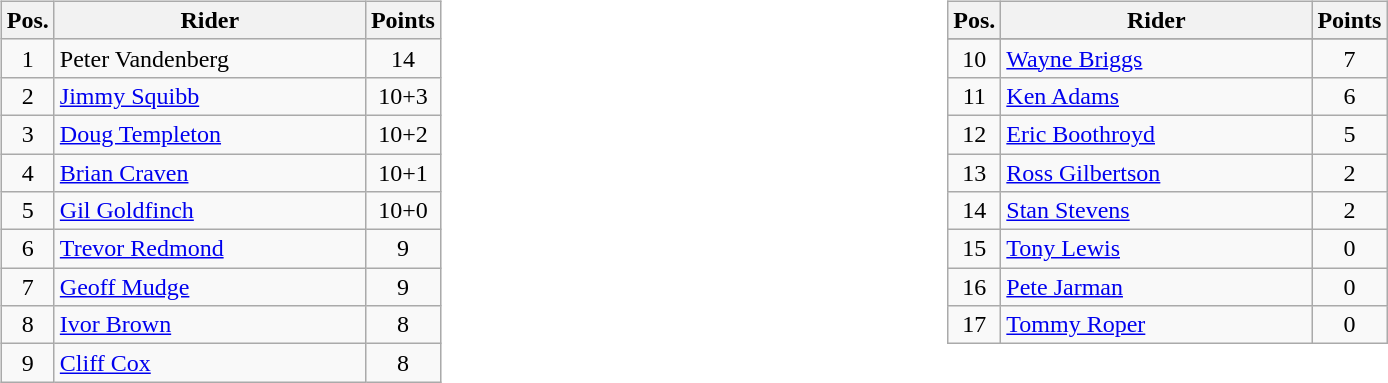<table width=100%>
<tr>
<td width=50% valign=top><br><table class="wikitable" style="text-align:center;">
<tr>
<th width=25px>Pos.</th>
<th width=200px>Rider</th>
<th width=40px>Points</th>
</tr>
<tr align=center >
<td>1</td>
<td align=left>Peter Vandenberg</td>
<td>14</td>
</tr>
<tr align=center >
<td>2</td>
<td align=left><a href='#'>Jimmy Squibb</a></td>
<td>10+3</td>
</tr>
<tr align=center >
<td>3</td>
<td align=left><a href='#'>Doug Templeton</a></td>
<td>10+2</td>
</tr>
<tr align=center >
<td>4</td>
<td align=left><a href='#'>Brian Craven</a></td>
<td>10+1</td>
</tr>
<tr align=center >
<td>5</td>
<td align=left><a href='#'>Gil Goldfinch</a></td>
<td>10+0</td>
</tr>
<tr align=center >
<td>6</td>
<td align=left><a href='#'>Trevor Redmond</a></td>
<td>9</td>
</tr>
<tr align=center>
<td>7</td>
<td align=left><a href='#'>Geoff Mudge</a></td>
<td>9</td>
</tr>
<tr align=center>
<td>8</td>
<td align=left><a href='#'>Ivor Brown</a></td>
<td>8</td>
</tr>
<tr align=center>
<td>9</td>
<td align=left><a href='#'>Cliff Cox</a></td>
<td>8</td>
</tr>
</table>
</td>
<td width=50% valign=top><br><table class="wikitable" style="text-align:center;">
<tr>
<th width=25px>Pos.</th>
<th width=200px>Rider</th>
<th width=40px>Points</th>
</tr>
<tr>
</tr>
<tr align=center>
<td>10</td>
<td align=left><a href='#'>Wayne Briggs</a></td>
<td>7</td>
</tr>
<tr align=center>
<td>11</td>
<td align=left><a href='#'>Ken Adams</a></td>
<td>6</td>
</tr>
<tr align=center>
<td>12</td>
<td align=left><a href='#'>Eric Boothroyd</a></td>
<td>5</td>
</tr>
<tr align=center>
<td>13</td>
<td align=left><a href='#'>Ross Gilbertson</a></td>
<td>2</td>
</tr>
<tr align=center>
<td>14</td>
<td align=left><a href='#'>Stan Stevens</a></td>
<td>2</td>
</tr>
<tr align=center>
<td>15</td>
<td align=left><a href='#'>Tony Lewis</a></td>
<td>0</td>
</tr>
<tr align=center>
<td>16</td>
<td align=left><a href='#'>Pete Jarman</a></td>
<td>0</td>
</tr>
<tr align=center>
<td>17</td>
<td align=left><a href='#'>Tommy Roper</a></td>
<td>0</td>
</tr>
</table>
</td>
</tr>
</table>
